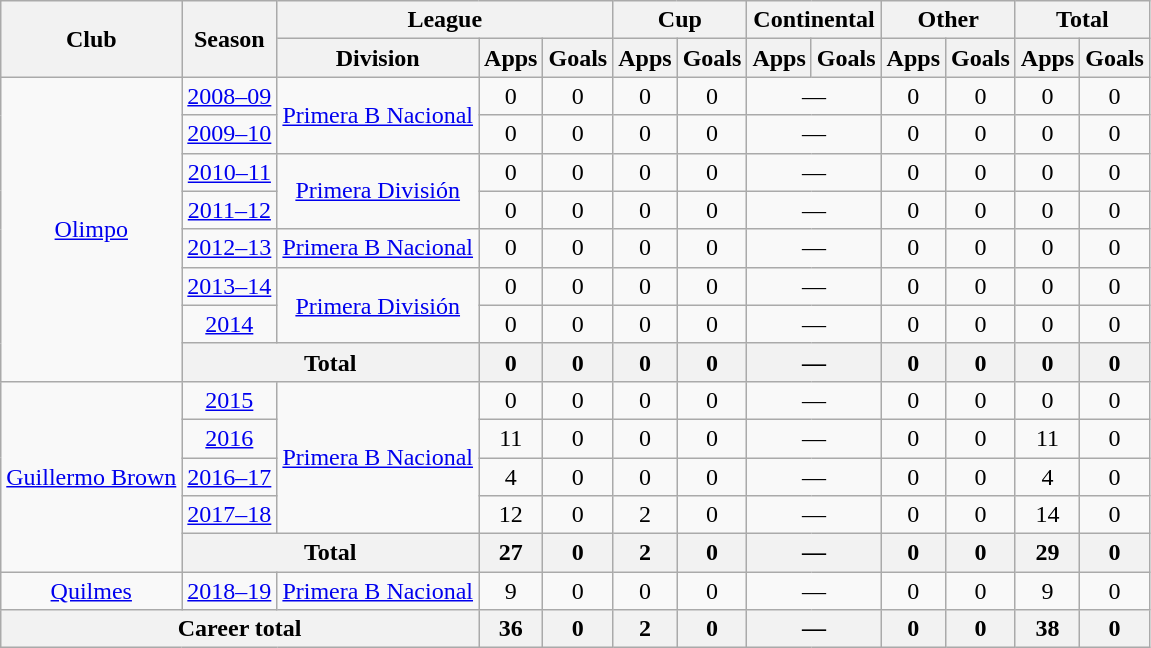<table class="wikitable" style="text-align:center">
<tr>
<th rowspan="2">Club</th>
<th rowspan="2">Season</th>
<th colspan="3">League</th>
<th colspan="2">Cup</th>
<th colspan="2">Continental</th>
<th colspan="2">Other</th>
<th colspan="2">Total</th>
</tr>
<tr>
<th>Division</th>
<th>Apps</th>
<th>Goals</th>
<th>Apps</th>
<th>Goals</th>
<th>Apps</th>
<th>Goals</th>
<th>Apps</th>
<th>Goals</th>
<th>Apps</th>
<th>Goals</th>
</tr>
<tr>
<td rowspan="8"><a href='#'>Olimpo</a></td>
<td><a href='#'>2008–09</a></td>
<td rowspan="2"><a href='#'>Primera B Nacional</a></td>
<td>0</td>
<td>0</td>
<td>0</td>
<td>0</td>
<td colspan="2">—</td>
<td>0</td>
<td>0</td>
<td>0</td>
<td>0</td>
</tr>
<tr>
<td><a href='#'>2009–10</a></td>
<td>0</td>
<td>0</td>
<td>0</td>
<td>0</td>
<td colspan="2">—</td>
<td>0</td>
<td>0</td>
<td>0</td>
<td>0</td>
</tr>
<tr>
<td><a href='#'>2010–11</a></td>
<td rowspan="2"><a href='#'>Primera División</a></td>
<td>0</td>
<td>0</td>
<td>0</td>
<td>0</td>
<td colspan="2">—</td>
<td>0</td>
<td>0</td>
<td>0</td>
<td>0</td>
</tr>
<tr>
<td><a href='#'>2011–12</a></td>
<td>0</td>
<td>0</td>
<td>0</td>
<td>0</td>
<td colspan="2">—</td>
<td>0</td>
<td>0</td>
<td>0</td>
<td>0</td>
</tr>
<tr>
<td><a href='#'>2012–13</a></td>
<td rowspan="1"><a href='#'>Primera B Nacional</a></td>
<td>0</td>
<td>0</td>
<td>0</td>
<td>0</td>
<td colspan="2">—</td>
<td>0</td>
<td>0</td>
<td>0</td>
<td>0</td>
</tr>
<tr>
<td><a href='#'>2013–14</a></td>
<td rowspan="2"><a href='#'>Primera División</a></td>
<td>0</td>
<td>0</td>
<td>0</td>
<td>0</td>
<td colspan="2">—</td>
<td>0</td>
<td>0</td>
<td>0</td>
<td>0</td>
</tr>
<tr>
<td><a href='#'>2014</a></td>
<td>0</td>
<td>0</td>
<td>0</td>
<td>0</td>
<td colspan="2">—</td>
<td>0</td>
<td>0</td>
<td>0</td>
<td>0</td>
</tr>
<tr>
<th colspan="2">Total</th>
<th>0</th>
<th>0</th>
<th>0</th>
<th>0</th>
<th colspan="2">—</th>
<th>0</th>
<th>0</th>
<th>0</th>
<th>0</th>
</tr>
<tr>
<td rowspan="5"><a href='#'>Guillermo Brown</a></td>
<td><a href='#'>2015</a></td>
<td rowspan="4"><a href='#'>Primera B Nacional</a></td>
<td>0</td>
<td>0</td>
<td>0</td>
<td>0</td>
<td colspan="2">—</td>
<td>0</td>
<td>0</td>
<td>0</td>
<td>0</td>
</tr>
<tr>
<td><a href='#'>2016</a></td>
<td>11</td>
<td>0</td>
<td>0</td>
<td>0</td>
<td colspan="2">—</td>
<td>0</td>
<td>0</td>
<td>11</td>
<td>0</td>
</tr>
<tr>
<td><a href='#'>2016–17</a></td>
<td>4</td>
<td>0</td>
<td>0</td>
<td>0</td>
<td colspan="2">—</td>
<td>0</td>
<td>0</td>
<td>4</td>
<td>0</td>
</tr>
<tr>
<td><a href='#'>2017–18</a></td>
<td>12</td>
<td>0</td>
<td>2</td>
<td>0</td>
<td colspan="2">—</td>
<td>0</td>
<td>0</td>
<td>14</td>
<td>0</td>
</tr>
<tr>
<th colspan="2">Total</th>
<th>27</th>
<th>0</th>
<th>2</th>
<th>0</th>
<th colspan="2">—</th>
<th>0</th>
<th>0</th>
<th>29</th>
<th>0</th>
</tr>
<tr>
<td rowspan="1"><a href='#'>Quilmes</a></td>
<td><a href='#'>2018–19</a></td>
<td rowspan="1"><a href='#'>Primera B Nacional</a></td>
<td>9</td>
<td>0</td>
<td>0</td>
<td>0</td>
<td colspan="2">—</td>
<td>0</td>
<td>0</td>
<td>9</td>
<td>0</td>
</tr>
<tr>
<th colspan="3">Career total</th>
<th>36</th>
<th>0</th>
<th>2</th>
<th>0</th>
<th colspan="2">—</th>
<th>0</th>
<th>0</th>
<th>38</th>
<th>0</th>
</tr>
</table>
